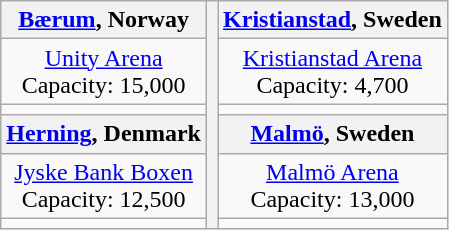<table class="wikitable" style="text-align: center;">
<tr>
<th> <a href='#'>Bærum</a>, Norway</th>
<th rowspan="6"></th>
<th> <a href='#'>Kristianstad</a>, Sweden</th>
</tr>
<tr>
<td><a href='#'>Unity Arena</a><br>Capacity: 15,000</td>
<td><a href='#'>Kristianstad Arena</a><br>Capacity: 4,700</td>
</tr>
<tr>
<td></td>
<td></td>
</tr>
<tr>
<th> <a href='#'>Herning</a>, Denmark</th>
<th> <a href='#'>Malmö</a>, Sweden</th>
</tr>
<tr>
<td><a href='#'>Jyske Bank Boxen</a><br>Capacity: 12,500</td>
<td><a href='#'>Malmö Arena</a><br>Capacity: 13,000</td>
</tr>
<tr>
<td></td>
<td></td>
</tr>
</table>
